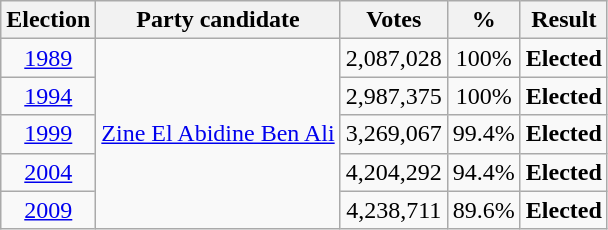<table class=wikitable style=text-align:center>
<tr>
<th>Election</th>
<th>Party candidate</th>
<th>Votes</th>
<th>%</th>
<th>Result</th>
</tr>
<tr>
<td><a href='#'>1989</a></td>
<td rowspan=5><a href='#'>Zine El Abidine Ben Ali</a></td>
<td>2,087,028</td>
<td>100%</td>
<td><strong>Elected</strong> </td>
</tr>
<tr>
<td><a href='#'>1994</a></td>
<td>2,987,375</td>
<td>100%</td>
<td><strong>Elected</strong> </td>
</tr>
<tr>
<td><a href='#'>1999</a></td>
<td>3,269,067</td>
<td>99.4%</td>
<td><strong>Elected</strong> </td>
</tr>
<tr>
<td><a href='#'>2004</a></td>
<td>4,204,292</td>
<td>94.4%</td>
<td><strong>Elected</strong> </td>
</tr>
<tr>
<td><a href='#'>2009</a></td>
<td>4,238,711</td>
<td>89.6%</td>
<td><strong>Elected</strong> </td>
</tr>
</table>
